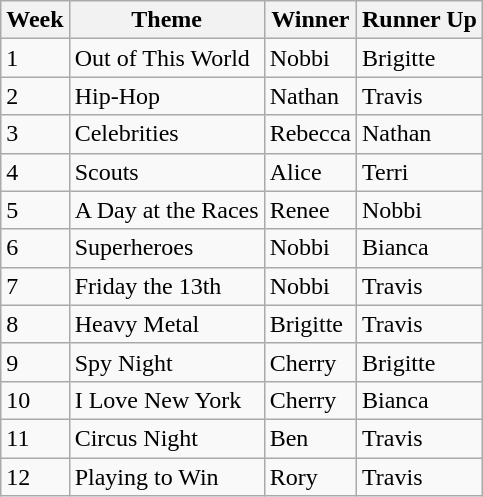<table class="wikitable">
<tr>
<th>Week</th>
<th>Theme</th>
<th>Winner</th>
<th>Runner Up</th>
</tr>
<tr>
<td>1</td>
<td>Out of This World</td>
<td>Nobbi</td>
<td>Brigitte</td>
</tr>
<tr>
<td>2</td>
<td>Hip-Hop</td>
<td>Nathan</td>
<td>Travis</td>
</tr>
<tr>
<td>3</td>
<td>Celebrities</td>
<td>Rebecca</td>
<td>Nathan</td>
</tr>
<tr>
<td>4</td>
<td>Scouts</td>
<td>Alice</td>
<td>Terri</td>
</tr>
<tr>
<td>5</td>
<td>A Day at the Races</td>
<td>Renee</td>
<td>Nobbi</td>
</tr>
<tr>
<td>6</td>
<td>Superheroes</td>
<td>Nobbi</td>
<td>Bianca</td>
</tr>
<tr>
<td>7</td>
<td>Friday the 13th</td>
<td>Nobbi</td>
<td>Travis</td>
</tr>
<tr>
<td>8</td>
<td>Heavy Metal</td>
<td>Brigitte</td>
<td>Travis</td>
</tr>
<tr>
<td>9</td>
<td>Spy Night</td>
<td>Cherry</td>
<td>Brigitte</td>
</tr>
<tr>
<td>10</td>
<td>I Love New York</td>
<td>Cherry</td>
<td>Bianca</td>
</tr>
<tr>
<td>11</td>
<td>Circus Night</td>
<td>Ben</td>
<td>Travis</td>
</tr>
<tr>
<td>12</td>
<td>Playing to Win</td>
<td>Rory</td>
<td>Travis</td>
</tr>
</table>
